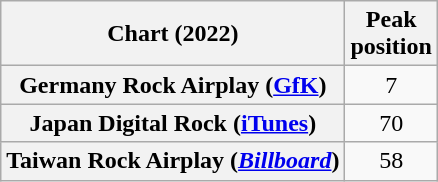<table class="wikitable sortable plainrowheaders" style="text-align:center">
<tr>
<th scope="col">Chart (2022)</th>
<th scope="col">Peak<br>position</th>
</tr>
<tr>
<th scope="row">Germany Rock Airplay (<a href='#'>GfK</a>)</th>
<td>7</td>
</tr>
<tr>
<th scope="row">Japan Digital Rock (<a href='#'>iTunes</a>)</th>
<td>70</td>
</tr>
<tr>
<th scope="row">Taiwan Rock Airplay (<em><a href='#'>Billboard</a></em>)</th>
<td>58</td>
</tr>
</table>
